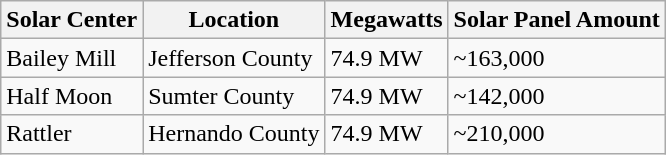<table class="wikitable">
<tr>
<th>Solar Center</th>
<th>Location</th>
<th>Megawatts</th>
<th>Solar Panel Amount</th>
</tr>
<tr>
<td>Bailey Mill</td>
<td>Jefferson County</td>
<td>74.9 MW</td>
<td>~163,000</td>
</tr>
<tr>
<td>Half Moon</td>
<td>Sumter County</td>
<td>74.9 MW</td>
<td>~142,000</td>
</tr>
<tr>
<td>Rattler</td>
<td>Hernando County</td>
<td>74.9 MW</td>
<td>~210,000</td>
</tr>
</table>
